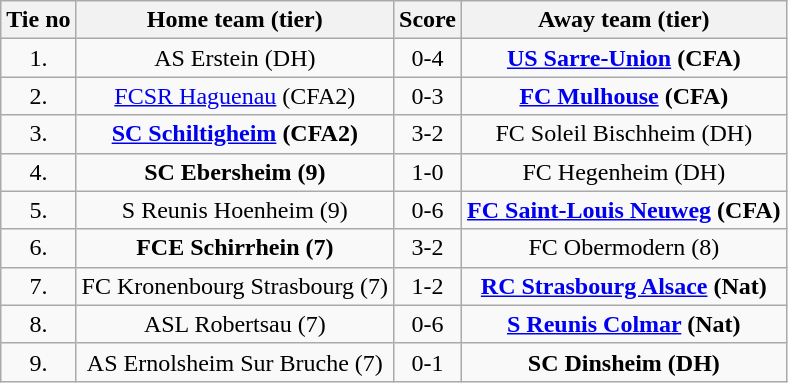<table class="wikitable" style="text-align: center">
<tr>
<th>Tie no</th>
<th>Home team (tier)</th>
<th>Score</th>
<th>Away team (tier)</th>
</tr>
<tr>
<td>1.</td>
<td>AS Erstein (DH)</td>
<td>0-4</td>
<td><strong><a href='#'>US Sarre-Union</a> (CFA)</strong></td>
</tr>
<tr>
<td>2.</td>
<td><a href='#'>FCSR Haguenau</a> (CFA2)</td>
<td>0-3</td>
<td><strong><a href='#'>FC Mulhouse</a> (CFA)</strong></td>
</tr>
<tr>
<td>3.</td>
<td><strong><a href='#'>SC Schiltigheim</a> (CFA2)</strong></td>
<td>3-2 </td>
<td>FC Soleil Bischheim (DH)</td>
</tr>
<tr>
<td>4.</td>
<td><strong>SC Ebersheim (9)</strong></td>
<td>1-0 </td>
<td>FC Hegenheim (DH)</td>
</tr>
<tr>
<td>5.</td>
<td>S Reunis Hoenheim (9)</td>
<td>0-6</td>
<td><strong><a href='#'>FC Saint-Louis Neuweg</a> (CFA)</strong></td>
</tr>
<tr>
<td>6.</td>
<td><strong>FCE Schirrhein (7)</strong></td>
<td>3-2 </td>
<td>FC Obermodern (8)</td>
</tr>
<tr>
<td>7.</td>
<td>FC Kronenbourg Strasbourg (7)</td>
<td>1-2</td>
<td><strong><a href='#'>RC Strasbourg Alsace</a> (Nat)</strong></td>
</tr>
<tr>
<td>8.</td>
<td>ASL Robertsau (7)</td>
<td>0-6</td>
<td><strong><a href='#'>S Reunis Colmar</a> (Nat)</strong></td>
</tr>
<tr>
<td>9.</td>
<td>AS Ernolsheim Sur Bruche (7)</td>
<td>0-1</td>
<td><strong>SC Dinsheim (DH)</strong></td>
</tr>
</table>
